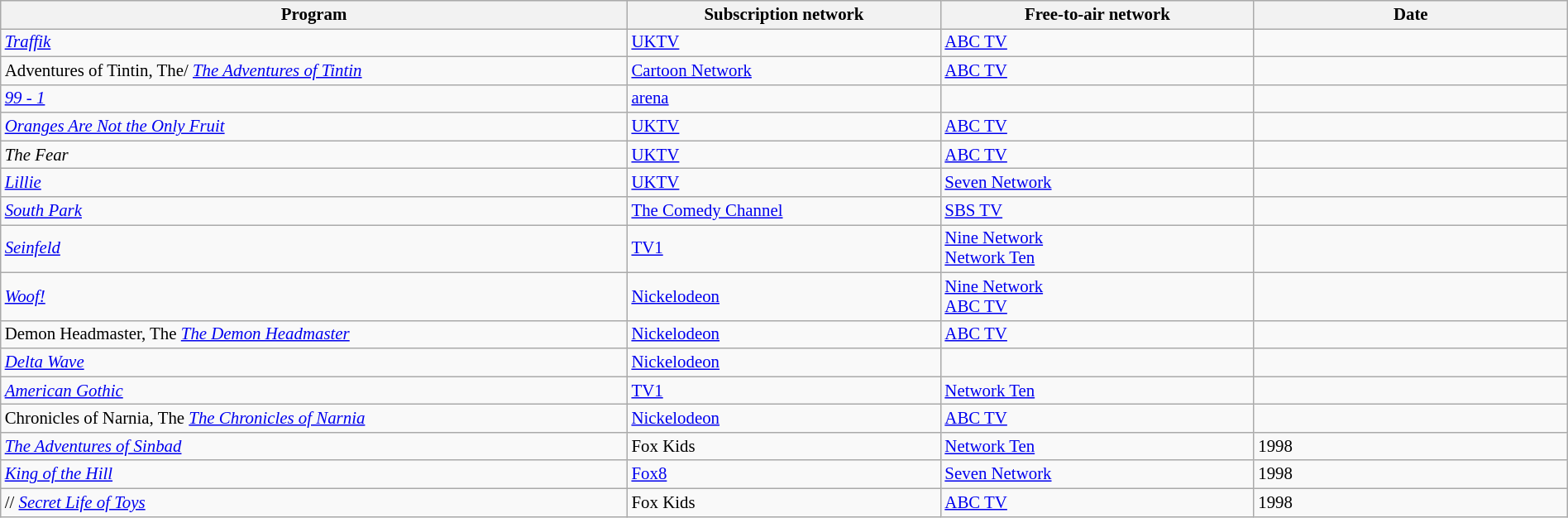<table class="wikitable sortable"  style="width:100%; font-size:87%;">
<tr style="background:#efefef;">
<th style="width:40%;">Program</th>
<th style="width:20%;">Subscription network</th>
<th style="width:20%;">Free-to-air network</th>
<th style="width:20%;">Date</th>
</tr>
<tr>
<td> <em><a href='#'>Traffik</a></em></td>
<td><a href='#'>UKTV</a></td>
<td><a href='#'>ABC TV</a></td>
<td></td>
</tr>
<tr>
<td><span>Adventures of Tintin, The</span>/ <em><a href='#'>The Adventures of Tintin</a></em></td>
<td><a href='#'>Cartoon Network</a></td>
<td><a href='#'>ABC TV</a></td>
<td></td>
</tr>
<tr>
<td> <em><a href='#'>99 - 1</a></em></td>
<td><a href='#'>arena</a></td>
<td></td>
<td></td>
</tr>
<tr>
<td> <em><a href='#'>Oranges Are Not the Only Fruit</a></em></td>
<td><a href='#'>UKTV</a></td>
<td><a href='#'>ABC TV</a></td>
<td></td>
</tr>
<tr>
<td> <em>The Fear</em></td>
<td><a href='#'>UKTV</a></td>
<td><a href='#'>ABC TV</a></td>
<td></td>
</tr>
<tr>
<td> <em><a href='#'>Lillie</a></em></td>
<td><a href='#'>UKTV</a></td>
<td><a href='#'>Seven Network</a></td>
<td></td>
</tr>
<tr>
<td> <em><a href='#'>South Park</a></em></td>
<td><a href='#'>The Comedy Channel</a></td>
<td><a href='#'>SBS TV</a></td>
<td></td>
</tr>
<tr>
<td> <em><a href='#'>Seinfeld</a></em></td>
<td><a href='#'>TV1</a></td>
<td><a href='#'>Nine Network</a><br><a href='#'>Network Ten</a></td>
<td></td>
</tr>
<tr>
<td> <em><a href='#'>Woof!</a></em></td>
<td><a href='#'>Nickelodeon</a></td>
<td><a href='#'>Nine Network</a><br><a href='#'>ABC TV</a></td>
<td></td>
</tr>
<tr>
<td><span>Demon Headmaster, The</span>  <em><a href='#'>The Demon Headmaster</a></em></td>
<td><a href='#'>Nickelodeon</a></td>
<td><a href='#'>ABC TV</a></td>
<td></td>
</tr>
<tr>
<td> <em><a href='#'>Delta Wave</a></em></td>
<td><a href='#'>Nickelodeon</a></td>
<td></td>
<td></td>
</tr>
<tr>
<td> <em><a href='#'>American Gothic</a></em></td>
<td><a href='#'>TV1</a></td>
<td><a href='#'>Network Ten</a></td>
<td></td>
</tr>
<tr>
<td><span>Chronicles of Narnia, The</span>  <em><a href='#'>The Chronicles of Narnia</a></em></td>
<td><a href='#'>Nickelodeon</a></td>
<td><a href='#'>ABC TV</a></td>
<td></td>
</tr>
<tr>
<td> <em><a href='#'>The Adventures of Sinbad</a></em></td>
<td>Fox Kids</td>
<td><a href='#'>Network Ten</a></td>
<td>1998</td>
</tr>
<tr>
<td> <em><a href='#'>King of the Hill</a></em></td>
<td><a href='#'>Fox8</a></td>
<td><a href='#'>Seven Network</a></td>
<td>1998</td>
</tr>
<tr>
<td>// <em><a href='#'>Secret Life of Toys</a></em></td>
<td>Fox Kids</td>
<td><a href='#'>ABC TV</a></td>
<td>1998</td>
</tr>
</table>
